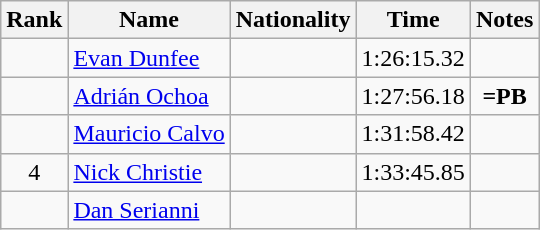<table class="wikitable sortable" style="text-align:center">
<tr>
<th>Rank</th>
<th>Name</th>
<th>Nationality</th>
<th>Time</th>
<th>Notes</th>
</tr>
<tr>
<td></td>
<td align=left><a href='#'>Evan Dunfee</a></td>
<td align=left></td>
<td>1:26:15.32</td>
<td></td>
</tr>
<tr>
<td></td>
<td align=left><a href='#'>Adrián Ochoa</a></td>
<td align=left></td>
<td>1:27:56.18</td>
<td><strong>=PB</strong></td>
</tr>
<tr>
<td></td>
<td align=left><a href='#'>Mauricio Calvo</a></td>
<td align=left></td>
<td>1:31:58.42</td>
<td></td>
</tr>
<tr>
<td>4</td>
<td align=left><a href='#'>Nick Christie</a></td>
<td align=left></td>
<td>1:33:45.85</td>
<td></td>
</tr>
<tr>
<td></td>
<td align=left><a href='#'>Dan Serianni</a></td>
<td align=left></td>
<td></td>
<td></td>
</tr>
</table>
